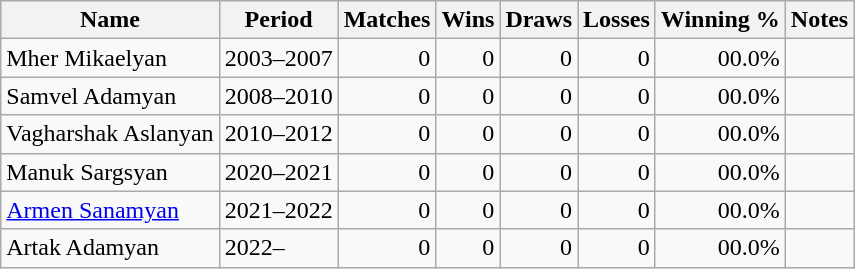<table class="wikitable" style="text-align: right;">
<tr>
<th>Name</th>
<th>Period</th>
<th>Matches</th>
<th>Wins</th>
<th>Draws</th>
<th>Losses</th>
<th>Winning %</th>
<th>Notes<br></th>
</tr>
<tr>
<td style="text-align: left;"> Mher Mikaelyan</td>
<td style="text-align: left;">2003–2007</td>
<td>0</td>
<td>0</td>
<td>0</td>
<td>0</td>
<td>00.0%</td>
<td></td>
</tr>
<tr>
<td style="text-align: left;"> Samvel Adamyan</td>
<td style="text-align: left;">2008–2010</td>
<td>0</td>
<td>0</td>
<td>0</td>
<td>0</td>
<td>00.0%</td>
<td></td>
</tr>
<tr>
<td style="text-align: left;"> Vagharshak Aslanyan</td>
<td style="text-align: left;">2010–2012</td>
<td>0</td>
<td>0</td>
<td>0</td>
<td>0</td>
<td>00.0%</td>
<td></td>
</tr>
<tr>
<td style="text-align: left;"> Manuk Sargsyan</td>
<td style="text-align: left;">2020–2021</td>
<td>0</td>
<td>0</td>
<td>0</td>
<td>0</td>
<td>00.0%</td>
<td></td>
</tr>
<tr>
<td style="text-align: left;">   <a href='#'>Armen Sanamyan</a></td>
<td style="text-align: left;">2021–2022</td>
<td>0</td>
<td>0</td>
<td>0</td>
<td>0</td>
<td>00.0%</td>
<td></td>
</tr>
<tr>
<td style="text-align: left;">   Artak Adamyan</td>
<td style="text-align: left;">2022–</td>
<td>0</td>
<td>0</td>
<td>0</td>
<td>0</td>
<td>00.0%</td>
<td></td>
</tr>
</table>
